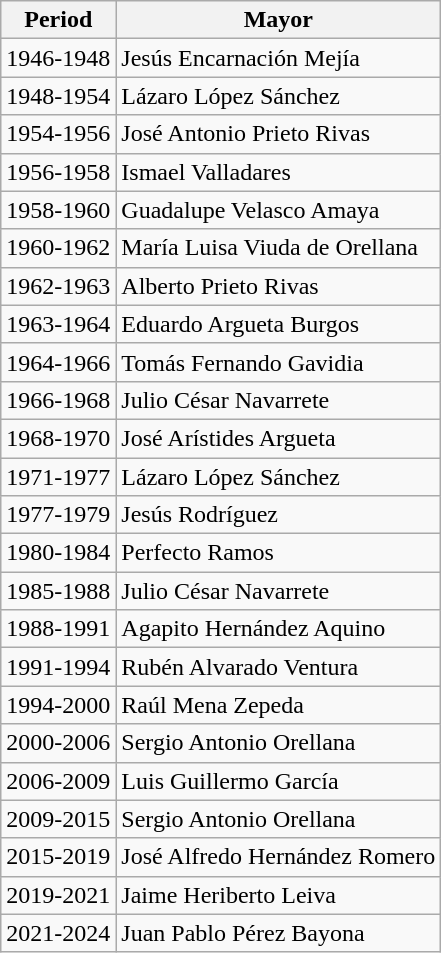<table class="wikitable">
<tr>
<th>Period</th>
<th>Mayor</th>
</tr>
<tr>
<td>1946-1948</td>
<td>Jesús Encarnación Mejía</td>
</tr>
<tr>
<td>1948-1954</td>
<td>Lázaro López Sánchez</td>
</tr>
<tr>
<td>1954-1956</td>
<td>José Antonio Prieto Rivas</td>
</tr>
<tr>
<td>1956-1958</td>
<td>Ismael Valladares</td>
</tr>
<tr>
<td>1958-1960</td>
<td>Guadalupe Velasco Amaya</td>
</tr>
<tr>
<td>1960-1962</td>
<td>María Luisa Viuda de Orellana</td>
</tr>
<tr>
<td>1962-1963</td>
<td>Alberto Prieto Rivas</td>
</tr>
<tr>
<td>1963-1964</td>
<td>Eduardo Argueta Burgos</td>
</tr>
<tr>
<td>1964-1966</td>
<td>Tomás Fernando Gavidia</td>
</tr>
<tr>
<td>1966-1968</td>
<td>Julio César Navarrete</td>
</tr>
<tr>
<td>1968-1970</td>
<td>José Arístides Argueta</td>
</tr>
<tr>
<td>1971-1977</td>
<td>Lázaro López Sánchez</td>
</tr>
<tr>
<td>1977-1979</td>
<td>Jesús Rodríguez</td>
</tr>
<tr>
<td>1980-1984</td>
<td>Perfecto Ramos</td>
</tr>
<tr>
<td>1985-1988</td>
<td>Julio César Navarrete</td>
</tr>
<tr>
<td>1988-1991</td>
<td>Agapito Hernández Aquino</td>
</tr>
<tr>
<td>1991-1994</td>
<td>Rubén Alvarado Ventura</td>
</tr>
<tr>
<td>1994-2000</td>
<td>Raúl Mena Zepeda</td>
</tr>
<tr>
<td>2000-2006</td>
<td>Sergio Antonio Orellana</td>
</tr>
<tr>
<td>2006-2009</td>
<td>Luis Guillermo García</td>
</tr>
<tr>
<td>2009-2015</td>
<td>Sergio Antonio Orellana</td>
</tr>
<tr>
<td>2015-2019</td>
<td>José Alfredo Hernández Romero</td>
</tr>
<tr>
<td>2019-2021</td>
<td>Jaime Heriberto Leiva</td>
</tr>
<tr>
<td>2021-2024</td>
<td>Juan Pablo Pérez Bayona</td>
</tr>
</table>
